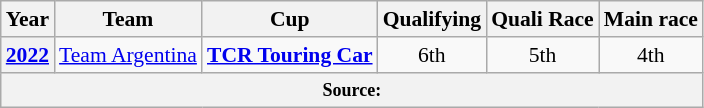<table class="wikitable" style="text-align:center; font-size:90%">
<tr>
<th>Year</th>
<th>Team</th>
<th>Cup</th>
<th>Qualifying</th>
<th>Quali Race</th>
<th>Main race</th>
</tr>
<tr>
<th><a href='#'>2022</a></th>
<td align="left"> <a href='#'>Team Argentina</a></td>
<td><a href='#'><strong><span>TCR Touring Car</span></strong></a></td>
<td>6th</td>
<td>5th</td>
<td>4th</td>
</tr>
<tr>
<th colspan="6"><small>Source:</small></th>
</tr>
</table>
